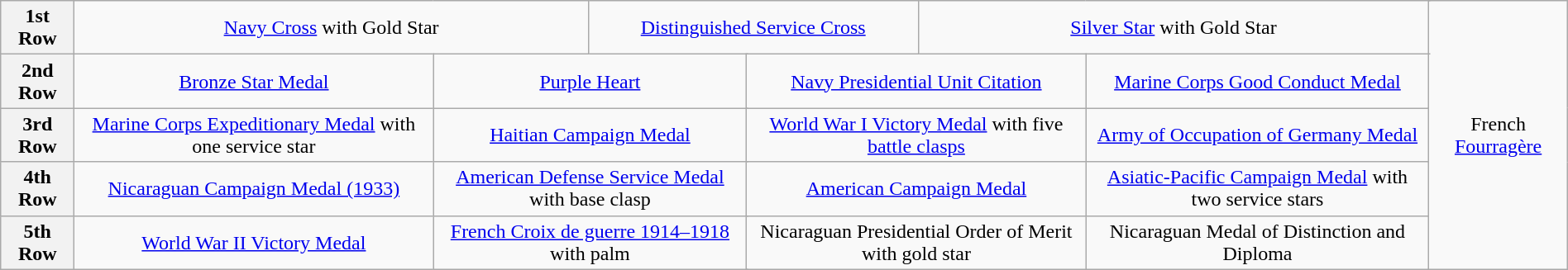<table class="wikitable" style="margin:1em auto; text-align:center;">
<tr>
<th>1st Row</th>
<td colspan="4"><a href='#'>Navy Cross</a> with Gold Star</td>
<td colspan="4"><a href='#'>Distinguished Service Cross</a></td>
<td colspan="4"><a href='#'>Silver Star</a> with Gold Star</td>
<td rowspan="5" align="center">French <a href='#'>Fourragère</a></td>
</tr>
<tr>
<th>2nd Row</th>
<td colspan="3"><a href='#'>Bronze Star Medal</a></td>
<td colspan="3"><a href='#'>Purple Heart</a></td>
<td colspan="3"><a href='#'>Navy Presidential Unit Citation</a></td>
<td colspan="3"><a href='#'>Marine Corps Good Conduct Medal</a></td>
</tr>
<tr>
<th>3rd Row</th>
<td colspan="3"><a href='#'>Marine Corps Expeditionary Medal</a> with one service star</td>
<td colspan="3"><a href='#'>Haitian Campaign Medal</a></td>
<td colspan="3"><a href='#'>World War I Victory Medal</a> with five <a href='#'>battle clasps</a></td>
<td colspan="3"><a href='#'>Army of Occupation of Germany Medal</a></td>
</tr>
<tr>
<th>4th Row</th>
<td colspan="3"><a href='#'>Nicaraguan Campaign Medal (1933)</a></td>
<td colspan="3"><a href='#'>American Defense Service Medal</a> with base clasp</td>
<td colspan="3"><a href='#'>American Campaign Medal</a></td>
<td colspan="3"><a href='#'>Asiatic-Pacific Campaign Medal</a> with two service stars</td>
</tr>
<tr>
<th>5th Row</th>
<td colspan="3"><a href='#'>World War II Victory Medal</a></td>
<td colspan="3"><a href='#'>French Croix de guerre 1914–1918</a> with palm</td>
<td colspan="3">Nicaraguan Presidential Order of Merit with gold star</td>
<td colspan="3">Nicaraguan Medal of Distinction and Diploma</td>
</tr>
</table>
